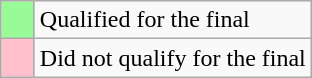<table class="wikitable">
<tr>
<td width=15px bgcolor="#98fb98"></td>
<td>Qualified for the final</td>
</tr>
<tr>
<td width=15px bgcolor=pink></td>
<td>Did not qualify for the final</td>
</tr>
</table>
